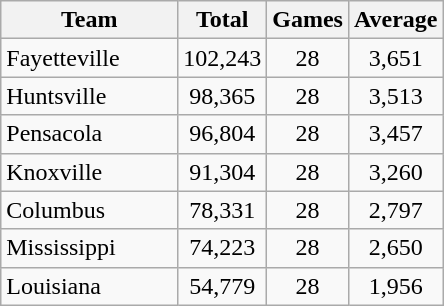<table class="wikitable">
<tr>
<th width="40%">Team</th>
<th>Total</th>
<th>Games</th>
<th>Average</th>
</tr>
<tr align=center>
<td align=left>Fayetteville</td>
<td>102,243</td>
<td>28</td>
<td>3,651</td>
</tr>
<tr align=center>
<td align=left>Huntsville</td>
<td>98,365</td>
<td>28</td>
<td>3,513</td>
</tr>
<tr align=center>
<td align=left>Pensacola</td>
<td>96,804</td>
<td>28</td>
<td>3,457</td>
</tr>
<tr align=center>
<td align=left>Knoxville</td>
<td>91,304</td>
<td>28</td>
<td>3,260</td>
</tr>
<tr align=center>
<td align=left>Columbus</td>
<td>78,331</td>
<td>28</td>
<td>2,797</td>
</tr>
<tr align=center>
<td align=left>Mississippi</td>
<td>74,223</td>
<td>28</td>
<td>2,650</td>
</tr>
<tr align=center>
<td align=left>Louisiana</td>
<td>54,779</td>
<td>28</td>
<td>1,956</td>
</tr>
</table>
